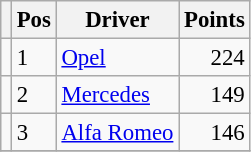<table class="wikitable" style="font-size: 95%;">
<tr>
<th></th>
<th>Pos</th>
<th>Driver</th>
<th>Points</th>
</tr>
<tr>
<td align="left"></td>
<td>1</td>
<td> <a href='#'>Opel</a></td>
<td align="right">224</td>
</tr>
<tr>
<td align="left"></td>
<td>2</td>
<td> <a href='#'>Mercedes</a></td>
<td align="right">149</td>
</tr>
<tr>
<td align="left"></td>
<td>3</td>
<td> <a href='#'>Alfa Romeo</a></td>
<td align="right">146</td>
</tr>
<tr>
</tr>
</table>
